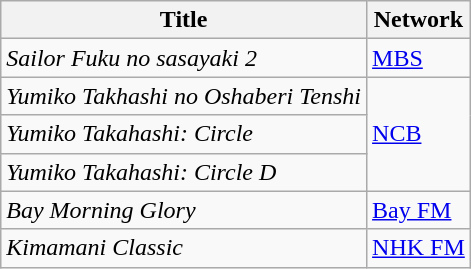<table class="wikitable">
<tr>
<th>Title</th>
<th>Network</th>
</tr>
<tr>
<td><em>Sailor Fuku no sasayaki 2</em></td>
<td><a href='#'>MBS</a></td>
</tr>
<tr>
<td><em>Yumiko Takhashi no Oshaberi Tenshi</em></td>
<td rowspan="3"><a href='#'>NCB</a></td>
</tr>
<tr>
<td><em>Yumiko Takahashi: Circle</em></td>
</tr>
<tr>
<td><em>Yumiko Takahashi: Circle D</em></td>
</tr>
<tr>
<td><em>Bay Morning Glory</em></td>
<td><a href='#'>Bay FM</a></td>
</tr>
<tr>
<td><em>Kimamani Classic</em></td>
<td><a href='#'>NHK FM</a></td>
</tr>
</table>
